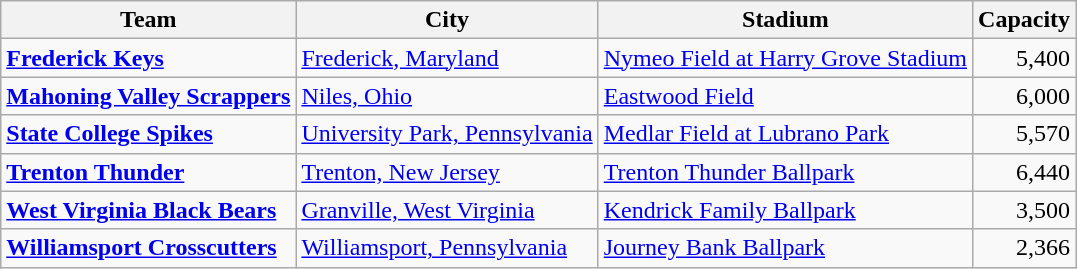<table class="wikitable sortable">
<tr>
<th>Team</th>
<th>City</th>
<th>Stadium</th>
<th>Capacity</th>
</tr>
<tr>
<td><strong><a href='#'>Frederick Keys</a></strong></td>
<td><a href='#'>Frederick, Maryland</a></td>
<td><a href='#'>Nymeo Field at Harry Grove Stadium</a></td>
<td align="right">5,400</td>
</tr>
<tr>
<td><strong><a href='#'>Mahoning Valley Scrappers</a></strong></td>
<td><a href='#'>Niles, Ohio</a></td>
<td><a href='#'>Eastwood Field</a></td>
<td align="right">6,000</td>
</tr>
<tr>
<td><strong><a href='#'>State College Spikes</a></strong></td>
<td><a href='#'>University Park, Pennsylvania</a></td>
<td><a href='#'>Medlar Field at Lubrano Park</a></td>
<td align="right">5,570</td>
</tr>
<tr>
<td><strong><a href='#'>Trenton Thunder</a></strong></td>
<td><a href='#'>Trenton, New Jersey</a></td>
<td><a href='#'>Trenton Thunder Ballpark</a></td>
<td align="right">6,440</td>
</tr>
<tr>
<td><strong><a href='#'>West Virginia Black Bears</a></strong></td>
<td><a href='#'>Granville, West Virginia</a></td>
<td><a href='#'>Kendrick Family Ballpark</a></td>
<td align="right">3,500</td>
</tr>
<tr>
<td><strong><a href='#'>Williamsport Crosscutters</a></strong></td>
<td><a href='#'>Williamsport, Pennsylvania</a></td>
<td><a href='#'>Journey Bank Ballpark</a></td>
<td align="right">2,366</td>
</tr>
</table>
